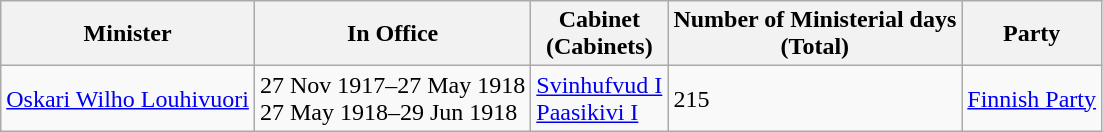<table class="wikitable">
<tr>
<th>Minister</th>
<th>In Office</th>
<th>Cabinet<br>(Cabinets)</th>
<th>Number of Ministerial days <br>(Total)</th>
<th>Party</th>
</tr>
<tr>
<td><a href='#'>Oskari Wilho Louhivuori</a></td>
<td>27 Nov 1917–27 May 1918<br>27 May 1918–29 Jun 1918</td>
<td><a href='#'>Svinhufvud I</a><br><a href='#'>Paasikivi I</a></td>
<td>215</td>
<td><a href='#'>Finnish Party</a></td>
</tr>
</table>
